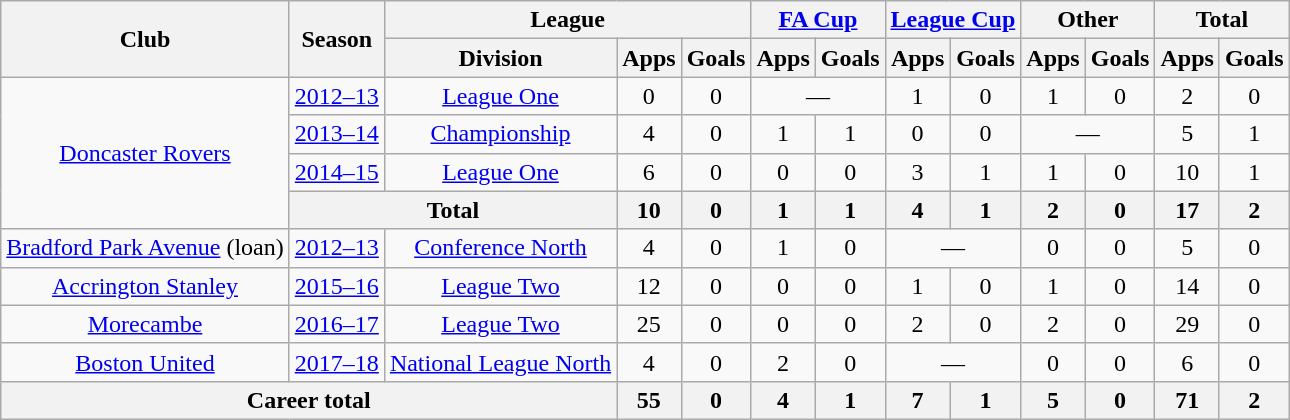<table class="wikitable" style="text-align: center">
<tr>
<th rowspan="2">Club</th>
<th rowspan="2">Season</th>
<th colspan="3">League</th>
<th colspan="2"><a href='#'>FA Cup</a></th>
<th colspan="2"><a href='#'>League Cup</a></th>
<th colspan="2">Other</th>
<th colspan="2">Total</th>
</tr>
<tr>
<th>Division</th>
<th>Apps</th>
<th>Goals</th>
<th>Apps</th>
<th>Goals</th>
<th>Apps</th>
<th>Goals</th>
<th>Apps</th>
<th>Goals</th>
<th>Apps</th>
<th>Goals</th>
</tr>
<tr>
<td rowspan="4"><a href='#'>Doncaster Rovers</a></td>
<td><a href='#'>2012–13</a></td>
<td><a href='#'>League One</a></td>
<td>0</td>
<td>0</td>
<td colspan="2">—</td>
<td>1</td>
<td>0</td>
<td>1</td>
<td>0</td>
<td>2</td>
<td>0</td>
</tr>
<tr>
<td><a href='#'>2013–14</a></td>
<td><a href='#'>Championship</a></td>
<td>4</td>
<td>0</td>
<td>1</td>
<td>1</td>
<td>0</td>
<td>0</td>
<td colspan="2">—</td>
<td>5</td>
<td>1</td>
</tr>
<tr>
<td><a href='#'>2014–15</a></td>
<td><a href='#'>League One</a></td>
<td>6</td>
<td>0</td>
<td>0</td>
<td>0</td>
<td>3</td>
<td>1</td>
<td>1</td>
<td>0</td>
<td>10</td>
<td>1</td>
</tr>
<tr>
<th colspan="2">Total</th>
<th>10</th>
<th>0</th>
<th>1</th>
<th>1</th>
<th>4</th>
<th>1</th>
<th>2</th>
<th>0</th>
<th>17</th>
<th>2</th>
</tr>
<tr>
<td><a href='#'>Bradford Park Avenue</a> (loan)</td>
<td><a href='#'>2012–13</a></td>
<td><a href='#'>Conference North</a></td>
<td>4</td>
<td>0</td>
<td>1</td>
<td>0</td>
<td colspan="2">—</td>
<td>0</td>
<td>0</td>
<td>5</td>
<td>0</td>
</tr>
<tr>
<td><a href='#'>Accrington Stanley</a></td>
<td><a href='#'>2015–16</a></td>
<td><a href='#'>League Two</a></td>
<td>12</td>
<td>0</td>
<td>0</td>
<td>0</td>
<td>1</td>
<td>0</td>
<td>1</td>
<td>0</td>
<td>14</td>
<td>0</td>
</tr>
<tr>
<td><a href='#'>Morecambe</a></td>
<td><a href='#'>2016–17</a></td>
<td><a href='#'>League Two</a></td>
<td>25</td>
<td>0</td>
<td>0</td>
<td>0</td>
<td>2</td>
<td>0</td>
<td>2</td>
<td>0</td>
<td>29</td>
<td>0</td>
</tr>
<tr>
<td><a href='#'>Boston United</a></td>
<td><a href='#'>2017–18</a></td>
<td><a href='#'>National League North</a></td>
<td>4</td>
<td>0</td>
<td>2</td>
<td>0</td>
<td colspan="2">—</td>
<td>0</td>
<td>0</td>
<td>6</td>
<td>0</td>
</tr>
<tr>
<th colspan="3">Career total</th>
<th>55</th>
<th>0</th>
<th>4</th>
<th>1</th>
<th>7</th>
<th>1</th>
<th>5</th>
<th>0</th>
<th>71</th>
<th>2</th>
</tr>
</table>
